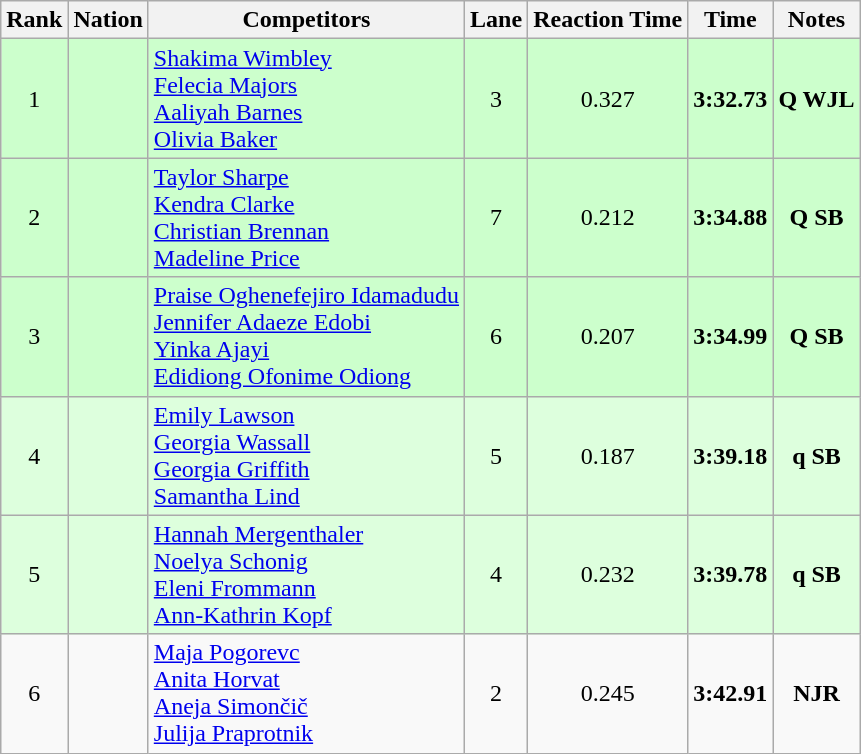<table class="wikitable sortable" style="text-align:center">
<tr>
<th>Rank</th>
<th>Nation</th>
<th>Competitors</th>
<th>Lane</th>
<th>Reaction Time</th>
<th>Time</th>
<th>Notes</th>
</tr>
<tr bgcolor=ccffcc>
<td>1</td>
<td align=left></td>
<td align=left><a href='#'>Shakima Wimbley</a><br><a href='#'>Felecia Majors</a><br><a href='#'>Aaliyah Barnes</a><br><a href='#'>Olivia Baker</a></td>
<td>3</td>
<td>0.327</td>
<td><strong>3:32.73</strong></td>
<td><strong>Q WJL</strong></td>
</tr>
<tr bgcolor=ccffcc>
<td>2</td>
<td align=left></td>
<td align=left><a href='#'>Taylor Sharpe</a><br><a href='#'>Kendra Clarke</a><br><a href='#'>Christian Brennan</a><br><a href='#'>Madeline Price</a></td>
<td>7</td>
<td>0.212</td>
<td><strong>3:34.88</strong></td>
<td><strong>Q SB</strong></td>
</tr>
<tr bgcolor=ccffcc>
<td>3</td>
<td align=left></td>
<td align=left><a href='#'>Praise Oghenefejiro Idamadudu</a><br><a href='#'>Jennifer Adaeze Edobi</a><br><a href='#'>Yinka Ajayi</a><br><a href='#'>Edidiong Ofonime Odiong</a></td>
<td>6</td>
<td>0.207</td>
<td><strong>3:34.99</strong></td>
<td><strong>Q SB</strong></td>
</tr>
<tr bgcolor=ddffdd>
<td>4</td>
<td align=left></td>
<td align=left><a href='#'>Emily Lawson</a><br><a href='#'>Georgia Wassall</a><br><a href='#'>Georgia Griffith</a><br><a href='#'>Samantha Lind</a></td>
<td>5</td>
<td>0.187</td>
<td><strong>3:39.18</strong></td>
<td><strong>q SB</strong></td>
</tr>
<tr bgcolor=ddffdd>
<td>5</td>
<td align=left></td>
<td align=left><a href='#'>Hannah Mergenthaler</a><br><a href='#'>Noelya Schonig</a><br><a href='#'>Eleni Frommann</a><br><a href='#'>Ann-Kathrin Kopf</a></td>
<td>4</td>
<td>0.232</td>
<td><strong>3:39.78</strong></td>
<td><strong>q SB</strong></td>
</tr>
<tr>
<td>6</td>
<td align=left></td>
<td align=left><a href='#'>Maja Pogorevc</a><br><a href='#'>Anita Horvat</a><br><a href='#'>Aneja Simončič</a><br><a href='#'>Julija Praprotnik</a></td>
<td>2</td>
<td>0.245</td>
<td><strong>3:42.91</strong></td>
<td><strong>NJR</strong></td>
</tr>
</table>
